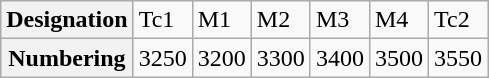<table class="wikitable">
<tr>
<th>Designation</th>
<td>Tc1</td>
<td>M1</td>
<td>M2</td>
<td>M3</td>
<td>M4</td>
<td>Tc2</td>
</tr>
<tr>
<th>Numbering</th>
<td>3250</td>
<td>3200</td>
<td>3300</td>
<td>3400</td>
<td>3500</td>
<td>3550</td>
</tr>
</table>
